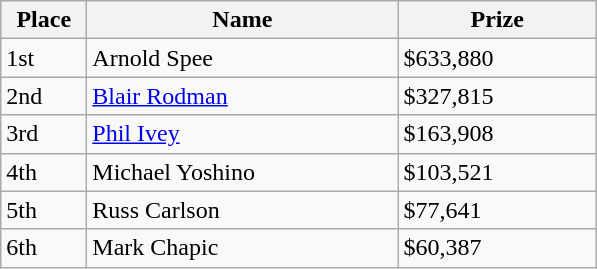<table class="wikitable">
<tr>
<th width="50">Place</th>
<th width="200">Name</th>
<th width="125">Prize</th>
</tr>
<tr>
<td>1st</td>
<td>Arnold Spee</td>
<td>$633,880</td>
</tr>
<tr>
<td>2nd</td>
<td><a href='#'>Blair Rodman</a></td>
<td>$327,815</td>
</tr>
<tr>
<td>3rd</td>
<td><a href='#'>Phil Ivey</a></td>
<td>$163,908</td>
</tr>
<tr>
<td>4th</td>
<td>Michael Yoshino</td>
<td>$103,521</td>
</tr>
<tr>
<td>5th</td>
<td>Russ Carlson</td>
<td>$77,641</td>
</tr>
<tr>
<td>6th</td>
<td>Mark Chapic</td>
<td>$60,387</td>
</tr>
</table>
